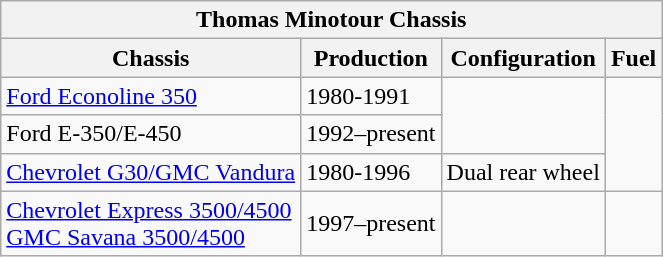<table class="wikitable">
<tr>
<th colspan="4">Thomas Minotour Chassis</th>
</tr>
<tr>
<th>Chassis</th>
<th>Production</th>
<th>Configuration</th>
<th>Fuel</th>
</tr>
<tr>
<td><a href='#'>Ford Econoline 350</a></td>
<td>1980-1991</td>
<td rowspan="2"></td>
<td rowspan="3"></td>
</tr>
<tr>
<td>Ford E-350/E-450</td>
<td>1992–present</td>
</tr>
<tr>
<td><a href='#'>Chevrolet G30/GMC Vandura</a></td>
<td>1980-1996</td>
<td>Dual rear wheel</td>
</tr>
<tr>
<td><a href='#'>Chevrolet Express 3500/4500</a><br><a href='#'>GMC Savana 3500/4500</a></td>
<td>1997–present</td>
<td></td>
<td></td>
</tr>
</table>
